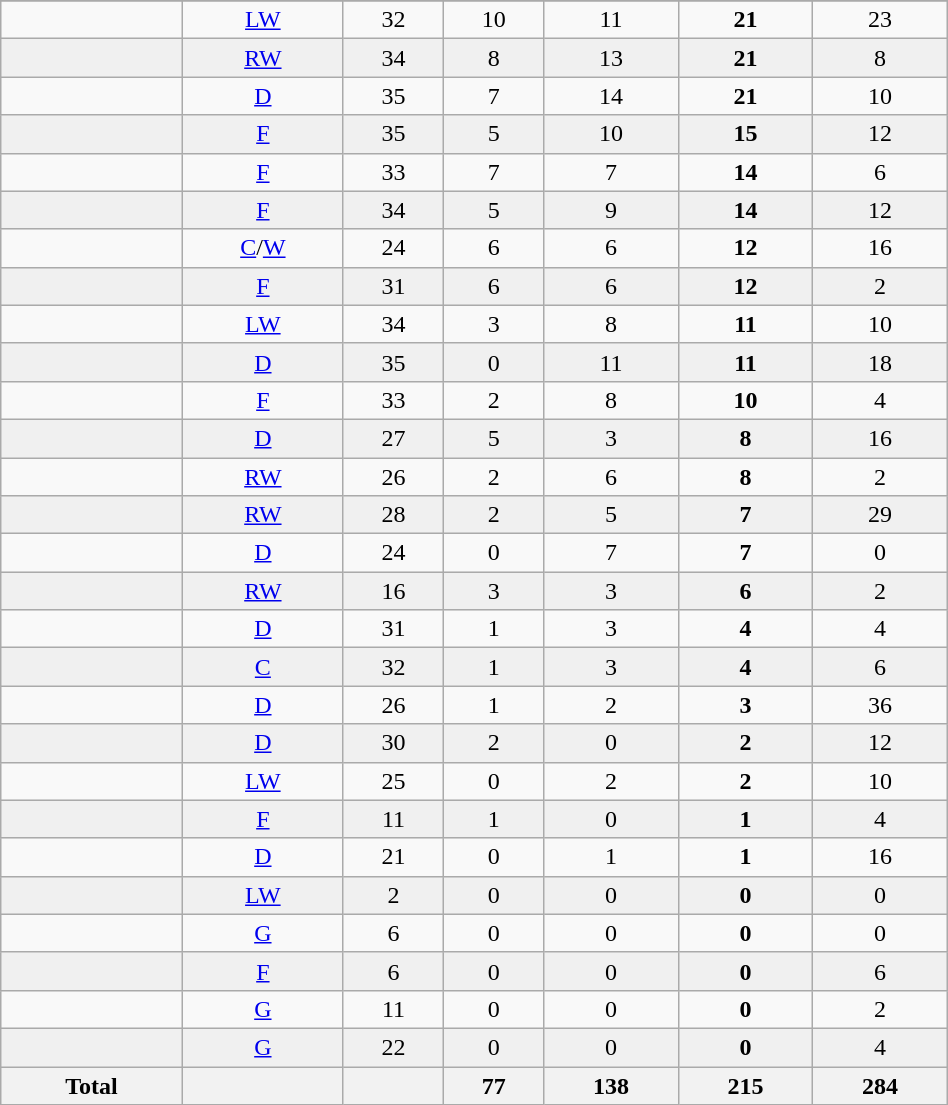<table class="wikitable sortable" width ="50%">
<tr align="center">
</tr>
<tr align="center" bgcolor="">
<td></td>
<td><a href='#'>LW</a></td>
<td>32</td>
<td>10</td>
<td>11</td>
<td><strong>21</strong></td>
<td>23</td>
</tr>
<tr align="center" bgcolor="f0f0f0">
<td></td>
<td><a href='#'>RW</a></td>
<td>34</td>
<td>8</td>
<td>13</td>
<td><strong>21</strong></td>
<td>8</td>
</tr>
<tr align="center" bgcolor="">
<td></td>
<td><a href='#'>D</a></td>
<td>35</td>
<td>7</td>
<td>14</td>
<td><strong>21</strong></td>
<td>10</td>
</tr>
<tr align="center" bgcolor="f0f0f0">
<td></td>
<td><a href='#'>F</a></td>
<td>35</td>
<td>5</td>
<td>10</td>
<td><strong>15</strong></td>
<td>12</td>
</tr>
<tr align="center" bgcolor="">
<td></td>
<td><a href='#'>F</a></td>
<td>33</td>
<td>7</td>
<td>7</td>
<td><strong>14</strong></td>
<td>6</td>
</tr>
<tr align="center" bgcolor="f0f0f0">
<td></td>
<td><a href='#'>F</a></td>
<td>34</td>
<td>5</td>
<td>9</td>
<td><strong>14</strong></td>
<td>12</td>
</tr>
<tr align="center" bgcolor="">
<td></td>
<td><a href='#'>C</a>/<a href='#'>W</a></td>
<td>24</td>
<td>6</td>
<td>6</td>
<td><strong>12</strong></td>
<td>16</td>
</tr>
<tr align="center" bgcolor="f0f0f0">
<td></td>
<td><a href='#'>F</a></td>
<td>31</td>
<td>6</td>
<td>6</td>
<td><strong>12</strong></td>
<td>2</td>
</tr>
<tr align="center" bgcolor="">
<td></td>
<td><a href='#'>LW</a></td>
<td>34</td>
<td>3</td>
<td>8</td>
<td><strong>11</strong></td>
<td>10</td>
</tr>
<tr align="center" bgcolor="f0f0f0">
<td></td>
<td><a href='#'>D</a></td>
<td>35</td>
<td>0</td>
<td>11</td>
<td><strong>11</strong></td>
<td>18</td>
</tr>
<tr align="center" bgcolor="">
<td></td>
<td><a href='#'>F</a></td>
<td>33</td>
<td>2</td>
<td>8</td>
<td><strong>10</strong></td>
<td>4</td>
</tr>
<tr align="center" bgcolor="f0f0f0">
<td></td>
<td><a href='#'>D</a></td>
<td>27</td>
<td>5</td>
<td>3</td>
<td><strong>8</strong></td>
<td>16</td>
</tr>
<tr align="center" bgcolor="">
<td></td>
<td><a href='#'>RW</a></td>
<td>26</td>
<td>2</td>
<td>6</td>
<td><strong>8</strong></td>
<td>2</td>
</tr>
<tr align="center" bgcolor="f0f0f0">
<td></td>
<td><a href='#'>RW</a></td>
<td>28</td>
<td>2</td>
<td>5</td>
<td><strong>7</strong></td>
<td>29</td>
</tr>
<tr align="center" bgcolor="">
<td></td>
<td><a href='#'>D</a></td>
<td>24</td>
<td>0</td>
<td>7</td>
<td><strong>7</strong></td>
<td>0</td>
</tr>
<tr align="center" bgcolor="f0f0f0">
<td></td>
<td><a href='#'>RW</a></td>
<td>16</td>
<td>3</td>
<td>3</td>
<td><strong>6</strong></td>
<td>2</td>
</tr>
<tr align="center" bgcolor="">
<td></td>
<td><a href='#'>D</a></td>
<td>31</td>
<td>1</td>
<td>3</td>
<td><strong>4</strong></td>
<td>4</td>
</tr>
<tr align="center" bgcolor="f0f0f0">
<td></td>
<td><a href='#'>C</a></td>
<td>32</td>
<td>1</td>
<td>3</td>
<td><strong>4</strong></td>
<td>6</td>
</tr>
<tr align="center" bgcolor="">
<td></td>
<td><a href='#'>D</a></td>
<td>26</td>
<td>1</td>
<td>2</td>
<td><strong>3</strong></td>
<td>36</td>
</tr>
<tr align="center" bgcolor="f0f0f0">
<td></td>
<td><a href='#'>D</a></td>
<td>30</td>
<td>2</td>
<td>0</td>
<td><strong>2</strong></td>
<td>12</td>
</tr>
<tr align="center" bgcolor="">
<td></td>
<td><a href='#'>LW</a></td>
<td>25</td>
<td>0</td>
<td>2</td>
<td><strong>2</strong></td>
<td>10</td>
</tr>
<tr align="center" bgcolor="f0f0f0">
<td></td>
<td><a href='#'>F</a></td>
<td>11</td>
<td>1</td>
<td>0</td>
<td><strong>1</strong></td>
<td>4</td>
</tr>
<tr align="center" bgcolor="">
<td></td>
<td><a href='#'>D</a></td>
<td>21</td>
<td>0</td>
<td>1</td>
<td><strong>1</strong></td>
<td>16</td>
</tr>
<tr align="center" bgcolor="f0f0f0">
<td></td>
<td><a href='#'>LW</a></td>
<td>2</td>
<td>0</td>
<td>0</td>
<td><strong>0</strong></td>
<td>0</td>
</tr>
<tr align="center" bgcolor="">
<td></td>
<td><a href='#'>G</a></td>
<td>6</td>
<td>0</td>
<td>0</td>
<td><strong>0</strong></td>
<td>0</td>
</tr>
<tr align="center" bgcolor="f0f0f0">
<td></td>
<td><a href='#'>F</a></td>
<td>6</td>
<td>0</td>
<td>0</td>
<td><strong>0</strong></td>
<td>6</td>
</tr>
<tr align="center" bgcolor="">
<td></td>
<td><a href='#'>G</a></td>
<td>11</td>
<td>0</td>
<td>0</td>
<td><strong>0</strong></td>
<td>2</td>
</tr>
<tr align="center" bgcolor="f0f0f0">
<td></td>
<td><a href='#'>G</a></td>
<td>22</td>
<td>0</td>
<td>0</td>
<td><strong>0</strong></td>
<td>4</td>
</tr>
<tr>
<th>Total</th>
<th></th>
<th></th>
<th>77</th>
<th>138</th>
<th>215</th>
<th>284</th>
</tr>
</table>
